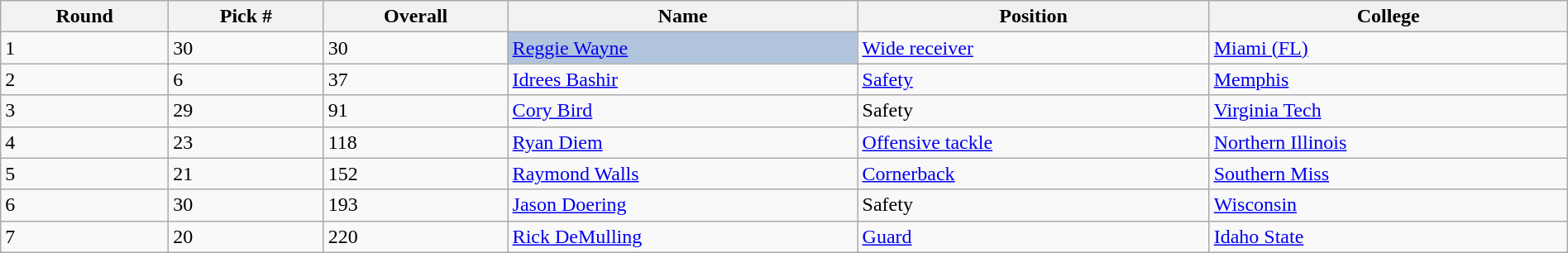<table class="wikitable sortable sortable" style="width: 100%">
<tr>
<th>Round</th>
<th>Pick #</th>
<th>Overall</th>
<th>Name</th>
<th>Position</th>
<th>College</th>
</tr>
<tr>
<td>1</td>
<td>30</td>
<td>30</td>
<td bgcolor=lightsteelblue><a href='#'>Reggie Wayne</a></td>
<td><a href='#'>Wide receiver</a></td>
<td><a href='#'>Miami (FL)</a></td>
</tr>
<tr>
<td>2</td>
<td>6</td>
<td>37</td>
<td><a href='#'>Idrees Bashir</a></td>
<td><a href='#'>Safety</a></td>
<td><a href='#'>Memphis</a></td>
</tr>
<tr>
<td>3</td>
<td>29</td>
<td>91</td>
<td><a href='#'>Cory Bird</a></td>
<td>Safety</td>
<td><a href='#'>Virginia Tech</a></td>
</tr>
<tr>
<td>4</td>
<td>23</td>
<td>118</td>
<td><a href='#'>Ryan Diem</a></td>
<td><a href='#'>Offensive tackle</a></td>
<td><a href='#'>Northern Illinois</a></td>
</tr>
<tr>
<td>5</td>
<td>21</td>
<td>152</td>
<td><a href='#'>Raymond Walls</a></td>
<td><a href='#'>Cornerback</a></td>
<td><a href='#'>Southern Miss</a></td>
</tr>
<tr>
<td>6</td>
<td>30</td>
<td>193</td>
<td><a href='#'>Jason Doering</a></td>
<td>Safety</td>
<td><a href='#'>Wisconsin</a></td>
</tr>
<tr>
<td>7</td>
<td>20</td>
<td>220</td>
<td><a href='#'>Rick DeMulling</a></td>
<td><a href='#'>Guard</a></td>
<td><a href='#'>Idaho State</a></td>
</tr>
</table>
